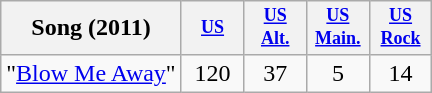<table class="wikitable">
<tr>
<th>Song (2011)</th>
<th style="width:3em;font-size:75%"><a href='#'>US</a></th>
<th style="width:3em;font-size:75%"><a href='#'>US Alt.</a><br></th>
<th style="width:3em;font-size:75%"><a href='#'>US Main.</a></th>
<th style="width:3em;font-size:75%"><a href='#'>US Rock</a><br></th>
</tr>
<tr>
<td>"<a href='#'>Blow Me Away</a>" </td>
<td align="center">120</td>
<td align="center">37</td>
<td align="center">5</td>
<td align="center">14</td>
</tr>
</table>
